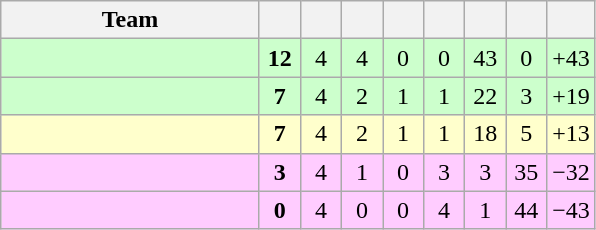<table class="wikitable" style="text-align: center;">
<tr>
<th width=165>Team</th>
<th width=20></th>
<th width=20></th>
<th width=20></th>
<th width=20></th>
<th width=20></th>
<th width=20></th>
<th width=20></th>
<th width=20></th>
</tr>
<tr bgcolor=#CCFFCC>
<td style="text-align:left;"></td>
<td><strong>12</strong></td>
<td>4</td>
<td>4</td>
<td>0</td>
<td>0</td>
<td>43</td>
<td>0</td>
<td>+43</td>
</tr>
<tr bgcolor=#CCFFCC>
<td style="text-align:left;"></td>
<td><strong>7</strong></td>
<td>4</td>
<td>2</td>
<td>1</td>
<td>1</td>
<td>22</td>
<td>3</td>
<td>+19</td>
</tr>
<tr style="background-color: #FFC;">
<td style="text-align:left;"></td>
<td><strong>7</strong></td>
<td>4</td>
<td>2</td>
<td>1</td>
<td>1</td>
<td>18</td>
<td>5</td>
<td>+13</td>
</tr>
<tr style="background:#FFCCFF;">
<td style="text-align:left;"></td>
<td><strong>3</strong></td>
<td>4</td>
<td>1</td>
<td>0</td>
<td>3</td>
<td>3</td>
<td>35</td>
<td>−32</td>
</tr>
<tr style="background:#FFCCFF;">
<td style="text-align:left;"></td>
<td><strong>0</strong></td>
<td>4</td>
<td>0</td>
<td>0</td>
<td>4</td>
<td>1</td>
<td>44</td>
<td>−43</td>
</tr>
</table>
